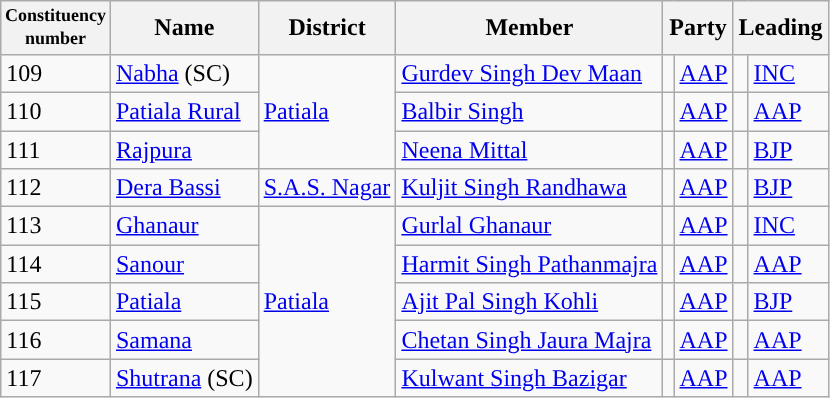<table class="wikitable sortable">
<tr>
<th width="50px" style="font-size:75%">Constituency number</th>
<th>Name</th>
<th>District</th>
<th>Member</th>
<th colspan=2>Party</th>
<th colspan=2>Leading<br></th>
</tr>
<tr>
<td>109</td>
<td><a href='#'>Nabha</a> (SC)</td>
<td rowspan="3"><a href='#'>Patiala</a></td>
<td><a href='#'>Gurdev Singh Dev Maan</a></td>
<td style="background-color: "></td>
<td><a href='#'>AAP</a></td>
<td style="background-color:"></td>
<td><a href='#'>INC</a></td>
</tr>
<tr>
<td>110</td>
<td><a href='#'>Patiala Rural</a></td>
<td><a href='#'>Balbir Singh</a></td>
<td style="background-color: "></td>
<td><a href='#'>AAP</a></td>
<td style="background-color: "></td>
<td><a href='#'>AAP</a></td>
</tr>
<tr>
<td>111</td>
<td><a href='#'>Rajpura</a></td>
<td><a href='#'>Neena Mittal</a></td>
<td style="background-color: "></td>
<td><a href='#'>AAP</a></td>
<td style="background-color:"></td>
<td><a href='#'>BJP</a></td>
</tr>
<tr>
<td>112</td>
<td><a href='#'>Dera Bassi</a></td>
<td><a href='#'>S.A.S. Nagar</a></td>
<td><a href='#'>Kuljit Singh Randhawa</a></td>
<td style="background-color: "></td>
<td><a href='#'>AAP</a></td>
<td style="background-color:"></td>
<td><a href='#'>BJP</a></td>
</tr>
<tr>
<td>113</td>
<td><a href='#'>Ghanaur</a></td>
<td rowspan="5"><a href='#'>Patiala</a></td>
<td><a href='#'>Gurlal Ghanaur</a></td>
<td style="background-color: "></td>
<td><a href='#'>AAP</a></td>
<td style="background-color:"></td>
<td><a href='#'>INC</a></td>
</tr>
<tr>
<td>114</td>
<td><a href='#'>Sanour</a></td>
<td><a href='#'>Harmit Singh Pathanmajra</a></td>
<td style="background-color: "></td>
<td><a href='#'>AAP</a></td>
<td style="background-color: "></td>
<td><a href='#'>AAP</a></td>
</tr>
<tr>
<td>115</td>
<td><a href='#'>Patiala</a></td>
<td><a href='#'>Ajit Pal Singh Kohli</a></td>
<td style="background-color: "></td>
<td><a href='#'>AAP</a></td>
<td style="background-color:"></td>
<td><a href='#'>BJP</a></td>
</tr>
<tr>
<td>116</td>
<td><a href='#'>Samana</a></td>
<td><a href='#'>Chetan Singh Jaura Majra</a></td>
<td style="background-color: "></td>
<td><a href='#'>AAP</a></td>
<td style="background-color: "></td>
<td><a href='#'>AAP</a></td>
</tr>
<tr>
<td>117</td>
<td><a href='#'>Shutrana</a> (SC)</td>
<td><a href='#'>Kulwant Singh Bazigar</a></td>
<td style="background-color: "></td>
<td><a href='#'>AAP</a></td>
<td style="background-color: "></td>
<td><a href='#'>AAP</a></td>
</tr>
</table>
